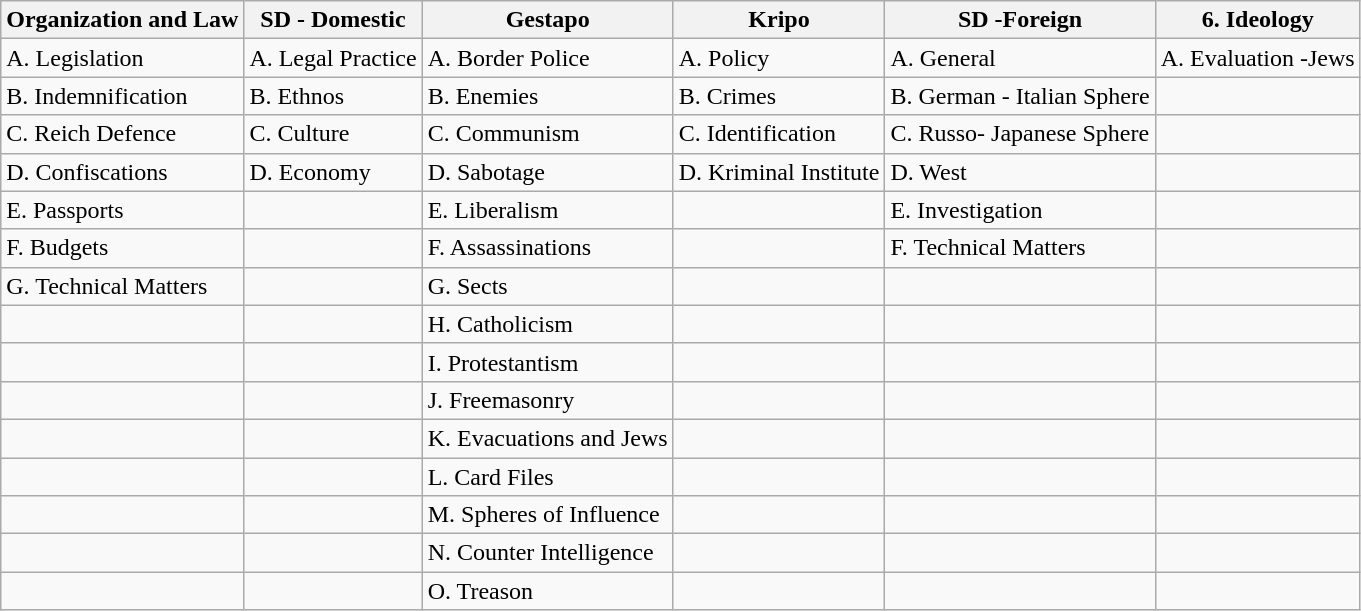<table class="wikitable mw-collapsible">
<tr>
<th>Organization and Law</th>
<th><strong>SD - Domestic</strong></th>
<th><strong>Gestapo</strong></th>
<th><strong>Kripo</strong></th>
<th><strong>SD -Foreign</strong></th>
<th><strong>6. Ideology</strong></th>
</tr>
<tr>
<td>A. Legislation</td>
<td>A. Legal Practice</td>
<td>A. Border Police</td>
<td>A. Policy</td>
<td>A. General</td>
<td>A. Evaluation -Jews</td>
</tr>
<tr>
<td>B. Indemnification</td>
<td>B. Ethnos</td>
<td>B. Enemies</td>
<td>B. Crimes</td>
<td>B. German - Italian Sphere</td>
<td></td>
</tr>
<tr>
<td>C. Reich Defence</td>
<td>C. Culture</td>
<td>C. Communism</td>
<td>C. Identification</td>
<td>C. Russo- Japanese Sphere</td>
<td></td>
</tr>
<tr>
<td>D. Confiscations</td>
<td>D. Economy</td>
<td>D. Sabotage</td>
<td>D. Kriminal Institute</td>
<td>D. West</td>
<td></td>
</tr>
<tr>
<td>E. Passports</td>
<td></td>
<td>E. Liberalism</td>
<td></td>
<td>E. Investigation</td>
<td></td>
</tr>
<tr>
<td>F. Budgets</td>
<td></td>
<td>F. Assassinations</td>
<td></td>
<td>F. Technical Matters</td>
<td></td>
</tr>
<tr>
<td>G. Technical Matters</td>
<td></td>
<td>G. Sects</td>
<td></td>
<td></td>
<td></td>
</tr>
<tr>
<td></td>
<td></td>
<td>H. Catholicism</td>
<td></td>
<td></td>
<td></td>
</tr>
<tr>
<td></td>
<td></td>
<td>I. Protestantism</td>
<td></td>
<td></td>
<td></td>
</tr>
<tr>
<td></td>
<td></td>
<td>J. Freemasonry</td>
<td></td>
<td></td>
<td></td>
</tr>
<tr>
<td></td>
<td></td>
<td>K. Evacuations and Jews</td>
<td></td>
<td></td>
<td></td>
</tr>
<tr>
<td></td>
<td></td>
<td>L. Card Files</td>
<td></td>
<td></td>
<td></td>
</tr>
<tr>
<td></td>
<td></td>
<td>M. Spheres of Influence</td>
<td></td>
<td></td>
<td></td>
</tr>
<tr>
<td></td>
<td></td>
<td>N. Counter Intelligence</td>
<td></td>
<td></td>
<td></td>
</tr>
<tr>
<td></td>
<td></td>
<td>O. Treason</td>
<td></td>
<td></td>
<td></td>
</tr>
</table>
